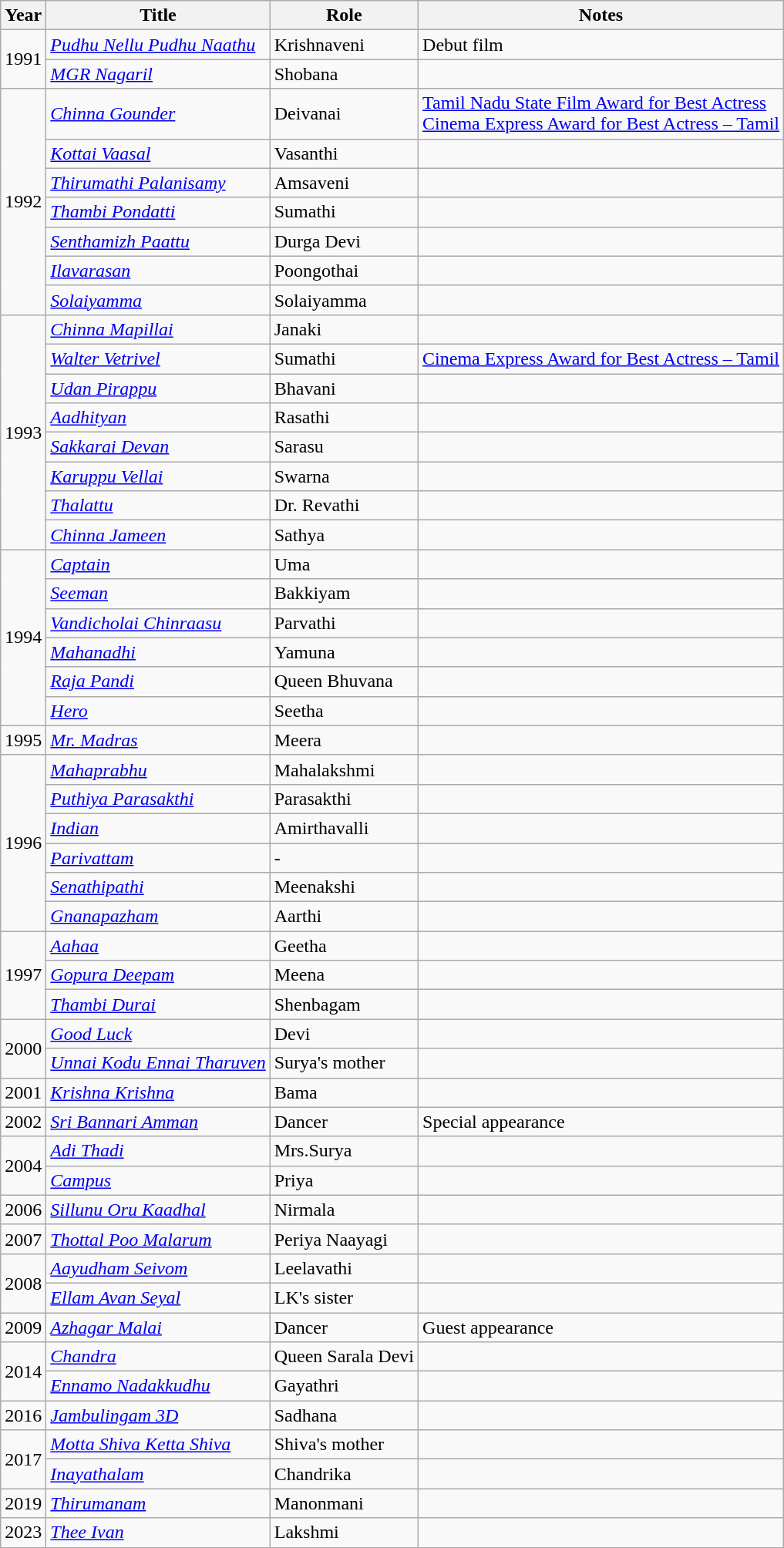<table class="wikitable sortable">
<tr>
<th>Year</th>
<th>Title</th>
<th>Role</th>
<th class="unsortable">Notes</th>
</tr>
<tr>
<td rowspan="2">1991</td>
<td><em><a href='#'>Pudhu Nellu Pudhu Naathu</a></em></td>
<td>Krishnaveni</td>
<td>Debut film</td>
</tr>
<tr>
<td><em><a href='#'>MGR Nagaril</a></em></td>
<td>Shobana</td>
<td></td>
</tr>
<tr>
<td rowspan="7">1992</td>
<td><em><a href='#'>Chinna Gounder</a></em></td>
<td>Deivanai</td>
<td><a href='#'>Tamil Nadu State Film Award for Best Actress</a><br><a href='#'>Cinema Express Award for Best Actress – Tamil</a></td>
</tr>
<tr>
<td><em><a href='#'>Kottai Vaasal</a></em></td>
<td>Vasanthi</td>
<td></td>
</tr>
<tr>
<td><em><a href='#'>Thirumathi Palanisamy</a></em></td>
<td>Amsaveni</td>
<td></td>
</tr>
<tr>
<td><em><a href='#'>Thambi Pondatti</a></em></td>
<td>Sumathi</td>
<td></td>
</tr>
<tr>
<td><em><a href='#'>Senthamizh Paattu</a></em></td>
<td>Durga Devi</td>
<td></td>
</tr>
<tr>
<td><em><a href='#'>Ilavarasan</a></em></td>
<td>Poongothai</td>
<td></td>
</tr>
<tr>
<td><em><a href='#'>Solaiyamma</a></em></td>
<td>Solaiyamma</td>
<td></td>
</tr>
<tr>
<td rowspan="8">1993</td>
<td><em><a href='#'>Chinna Mapillai</a></em></td>
<td>Janaki</td>
<td></td>
</tr>
<tr>
<td><em><a href='#'>Walter Vetrivel</a></em></td>
<td>Sumathi</td>
<td><a href='#'>Cinema Express Award for Best Actress – Tamil</a></td>
</tr>
<tr>
<td><em><a href='#'>Udan Pirappu</a></em></td>
<td>Bhavani</td>
<td></td>
</tr>
<tr>
<td><em><a href='#'>Aadhityan</a></em></td>
<td>Rasathi</td>
<td></td>
</tr>
<tr>
<td><em><a href='#'>Sakkarai Devan</a></em></td>
<td>Sarasu</td>
<td></td>
</tr>
<tr>
<td><em><a href='#'>Karuppu Vellai</a></em></td>
<td>Swarna</td>
<td></td>
</tr>
<tr>
<td><em><a href='#'>Thalattu</a></em></td>
<td>Dr. Revathi</td>
<td></td>
</tr>
<tr>
<td><em><a href='#'>Chinna Jameen</a></em></td>
<td>Sathya</td>
<td></td>
</tr>
<tr>
<td rowspan="6">1994</td>
<td><em><a href='#'>Captain</a></em></td>
<td>Uma</td>
<td></td>
</tr>
<tr>
<td><em><a href='#'>Seeman</a></em></td>
<td>Bakkiyam</td>
<td></td>
</tr>
<tr>
<td><em><a href='#'>Vandicholai Chinraasu</a></em></td>
<td>Parvathi</td>
<td></td>
</tr>
<tr>
<td><em><a href='#'>Mahanadhi</a></em></td>
<td>Yamuna</td>
<td></td>
</tr>
<tr>
<td><em><a href='#'>Raja Pandi</a></em></td>
<td>Queen Bhuvana</td>
<td></td>
</tr>
<tr>
<td><em><a href='#'>Hero</a></em></td>
<td>Seetha</td>
<td></td>
</tr>
<tr>
<td>1995</td>
<td><em><a href='#'>Mr. Madras</a></em></td>
<td>Meera</td>
<td></td>
</tr>
<tr>
<td rowspan="6">1996</td>
<td><em><a href='#'>Mahaprabhu</a></em></td>
<td>Mahalakshmi</td>
<td></td>
</tr>
<tr>
<td><em><a href='#'>Puthiya Parasakthi</a></em></td>
<td>Parasakthi</td>
<td></td>
</tr>
<tr>
<td><em><a href='#'>Indian</a></em></td>
<td>Amirthavalli</td>
<td></td>
</tr>
<tr>
<td><em><a href='#'>Parivattam</a></em></td>
<td>-</td>
<td></td>
</tr>
<tr>
<td><em><a href='#'>Senathipathi</a></em></td>
<td>Meenakshi</td>
<td></td>
</tr>
<tr>
<td><em><a href='#'>Gnanapazham</a></em></td>
<td>Aarthi</td>
<td></td>
</tr>
<tr>
<td rowspan="3">1997</td>
<td><em><a href='#'>Aahaa</a></em></td>
<td>Geetha</td>
<td></td>
</tr>
<tr>
<td><em><a href='#'>Gopura Deepam</a></em></td>
<td>Meena</td>
<td></td>
</tr>
<tr>
<td><em><a href='#'>Thambi Durai</a></em></td>
<td>Shenbagam</td>
<td></td>
</tr>
<tr>
<td rowspan="2">2000</td>
<td><em><a href='#'>Good Luck</a></em></td>
<td>Devi</td>
<td></td>
</tr>
<tr>
<td><em><a href='#'>Unnai Kodu Ennai Tharuven</a></em></td>
<td>Surya's mother</td>
<td></td>
</tr>
<tr>
<td>2001</td>
<td><em><a href='#'>Krishna Krishna</a></em></td>
<td>Bama</td>
<td></td>
</tr>
<tr>
<td>2002</td>
<td><em><a href='#'>Sri Bannari Amman</a></em></td>
<td>Dancer</td>
<td>Special appearance</td>
</tr>
<tr>
<td rowspan="2">2004</td>
<td><em><a href='#'>Adi Thadi</a></em></td>
<td>Mrs.Surya</td>
<td></td>
</tr>
<tr>
<td><em><a href='#'>Campus</a></em></td>
<td>Priya</td>
<td></td>
</tr>
<tr>
<td>2006</td>
<td><em><a href='#'>Sillunu Oru Kaadhal</a></em></td>
<td>Nirmala</td>
<td></td>
</tr>
<tr>
<td>2007</td>
<td><em><a href='#'>Thottal Poo Malarum</a></em></td>
<td>Periya Naayagi</td>
<td></td>
</tr>
<tr>
<td rowspan="2">2008</td>
<td><em><a href='#'>Aayudham Seivom</a></em></td>
<td>Leelavathi</td>
<td></td>
</tr>
<tr>
<td><em><a href='#'>Ellam Avan Seyal</a></em></td>
<td>LK's sister</td>
<td></td>
</tr>
<tr>
<td>2009</td>
<td><em><a href='#'>Azhagar Malai</a></em></td>
<td>Dancer</td>
<td>Guest appearance</td>
</tr>
<tr>
<td rowspan="2">2014</td>
<td><em><a href='#'>Chandra</a></em></td>
<td>Queen Sarala Devi</td>
<td></td>
</tr>
<tr>
<td><em><a href='#'>Ennamo Nadakkudhu</a></em></td>
<td>Gayathri</td>
<td></td>
</tr>
<tr>
<td>2016</td>
<td><em><a href='#'>Jambulingam 3D</a></em></td>
<td>Sadhana</td>
<td></td>
</tr>
<tr>
<td rowspan="2">2017</td>
<td><em><a href='#'>Motta Shiva Ketta Shiva</a></em></td>
<td>Shiva's mother</td>
<td></td>
</tr>
<tr>
<td><em><a href='#'>Inayathalam</a></em></td>
<td>Chandrika</td>
<td></td>
</tr>
<tr>
<td>2019</td>
<td><em><a href='#'>Thirumanam</a></em></td>
<td>Manonmani</td>
<td></td>
</tr>
<tr>
<td>2023</td>
<td><em><a href='#'>Thee Ivan</a></em></td>
<td>Lakshmi</td>
<td></td>
</tr>
</table>
